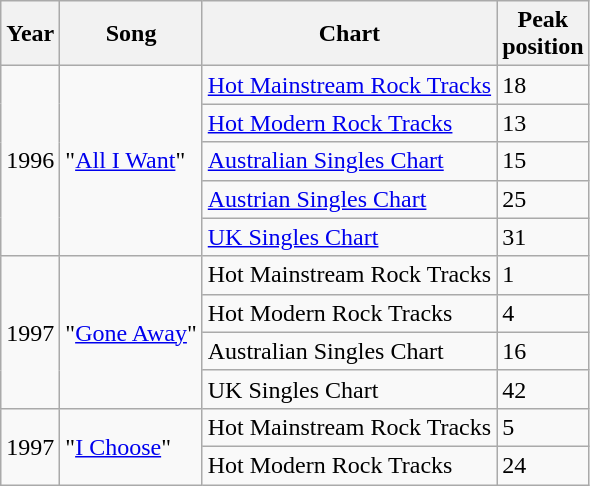<table class="wikitable">
<tr>
<th>Year</th>
<th>Song</th>
<th>Chart</th>
<th>Peak<br>position</th>
</tr>
<tr>
<td rowspan="5">1996</td>
<td rowspan="5">"<a href='#'>All I Want</a>"</td>
<td><a href='#'>Hot Mainstream Rock Tracks</a></td>
<td>18</td>
</tr>
<tr>
<td><a href='#'>Hot Modern Rock Tracks</a></td>
<td>13</td>
</tr>
<tr>
<td><a href='#'>Australian Singles Chart</a></td>
<td>15</td>
</tr>
<tr>
<td><a href='#'>Austrian Singles Chart</a></td>
<td>25</td>
</tr>
<tr>
<td><a href='#'>UK Singles Chart</a></td>
<td>31</td>
</tr>
<tr>
<td rowspan="4">1997</td>
<td rowspan="4">"<a href='#'>Gone Away</a>"</td>
<td>Hot Mainstream Rock Tracks</td>
<td>1</td>
</tr>
<tr>
<td>Hot Modern Rock Tracks</td>
<td>4</td>
</tr>
<tr>
<td>Australian Singles Chart</td>
<td>16</td>
</tr>
<tr>
<td>UK Singles Chart</td>
<td>42</td>
</tr>
<tr>
<td rowspan="2">1997</td>
<td rowspan="2">"<a href='#'>I Choose</a>"</td>
<td>Hot Mainstream Rock Tracks</td>
<td>5</td>
</tr>
<tr>
<td>Hot Modern Rock Tracks</td>
<td>24</td>
</tr>
</table>
